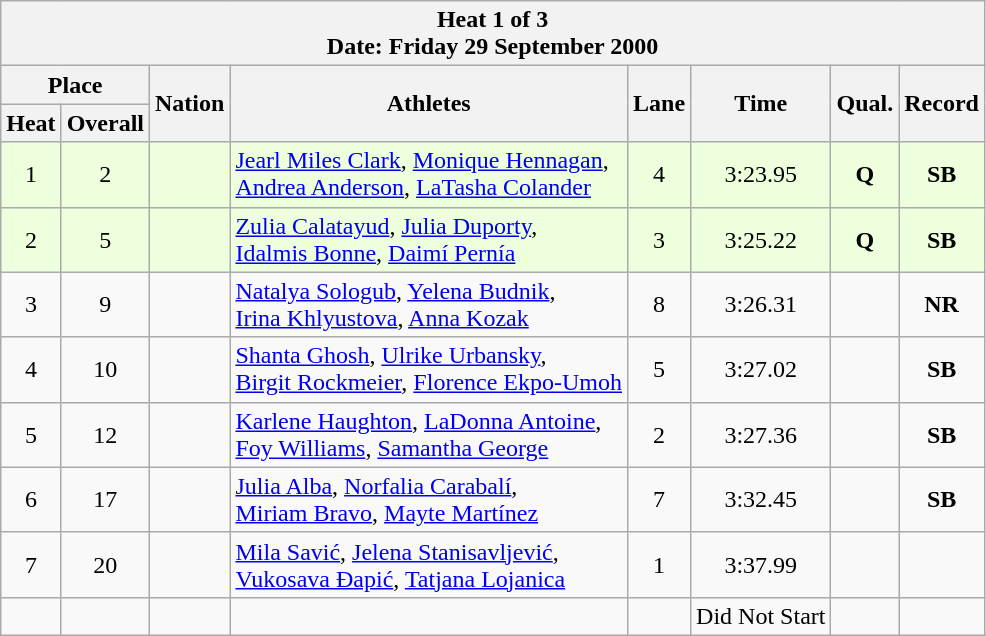<table class="wikitable sortable">
<tr>
<th colspan=9>Heat 1 of 3 <br> Date: Friday 29 September 2000</th>
</tr>
<tr>
<th colspan=2>Place</th>
<th rowspan=2>Nation</th>
<th rowspan=2>Athletes</th>
<th rowspan=2>Lane</th>
<th rowspan=2>Time</th>
<th rowspan=2>Qual.</th>
<th rowspan=2>Record</th>
</tr>
<tr>
<th>Heat</th>
<th>Overall</th>
</tr>
<tr bgcolor = "eeffdd">
<td align=center>1</td>
<td align=center>2</td>
<td align=left></td>
<td align=left><a href='#'>Jearl Miles Clark</a>, <a href='#'>Monique Hennagan</a>,<br><a href='#'>Andrea Anderson</a>, <a href='#'>LaTasha Colander</a></td>
<td align=center>4</td>
<td align=center>3:23.95</td>
<td align=center><strong>Q</strong></td>
<td align=center><strong>SB</strong></td>
</tr>
<tr bgcolor = "eeffdd">
<td align=center>2</td>
<td align=center>5</td>
<td align=left></td>
<td align=left><a href='#'>Zulia Calatayud</a>, <a href='#'>Julia Duporty</a>,<br><a href='#'>Idalmis Bonne</a>, <a href='#'>Daimí Pernía</a></td>
<td align=center>3</td>
<td align=center>3:25.22</td>
<td align=center><strong>Q</strong></td>
<td align=center><strong>SB</strong></td>
</tr>
<tr>
<td align=center>3</td>
<td align=center>9</td>
<td align=left></td>
<td align=left><a href='#'>Natalya Sologub</a>, <a href='#'>Yelena Budnik</a>,<br><a href='#'>Irina Khlyustova</a>, <a href='#'>Anna Kozak</a></td>
<td align=center>8</td>
<td align=center>3:26.31</td>
<td align=center></td>
<td align=center><strong>NR</strong></td>
</tr>
<tr>
<td align=center>4</td>
<td align=center>10</td>
<td align=left></td>
<td align=left><a href='#'>Shanta Ghosh</a>, <a href='#'>Ulrike Urbansky</a>,<br><a href='#'>Birgit Rockmeier</a>, <a href='#'>Florence Ekpo-Umoh</a></td>
<td align=center>5</td>
<td align=center>3:27.02</td>
<td align=center></td>
<td align=center><strong>SB</strong></td>
</tr>
<tr>
<td align=center>5</td>
<td align=center>12</td>
<td align=left></td>
<td align=left><a href='#'>Karlene Haughton</a>, <a href='#'>LaDonna Antoine</a>,<br><a href='#'>Foy Williams</a>, <a href='#'>Samantha George</a></td>
<td align=center>2</td>
<td align=center>3:27.36</td>
<td align=center></td>
<td align=center><strong>SB</strong></td>
</tr>
<tr>
<td align=center>6</td>
<td align=center>17</td>
<td align=left></td>
<td align=left><a href='#'>Julia Alba</a>, <a href='#'>Norfalia Carabalí</a>,<br><a href='#'>Miriam Bravo</a>, <a href='#'>Mayte Martínez</a></td>
<td align=center>7</td>
<td align=center>3:32.45</td>
<td align=center></td>
<td align=center><strong>SB</strong></td>
</tr>
<tr>
<td align=center>7</td>
<td align=center>20</td>
<td align=left></td>
<td align=left><a href='#'>Mila Savić</a>, <a href='#'>Jelena Stanisavljević</a>,<br><a href='#'>Vukosava Đapić</a>, <a href='#'>Tatjana Lojanica</a></td>
<td align=center>1</td>
<td align=center>3:37.99</td>
<td align=center></td>
<td align=center></td>
</tr>
<tr>
<td align=center></td>
<td align=center></td>
<td align=left></td>
<td align=left></td>
<td align=center></td>
<td align=center>Did Not Start</td>
<td align=center></td>
<td align=center></td>
</tr>
</table>
